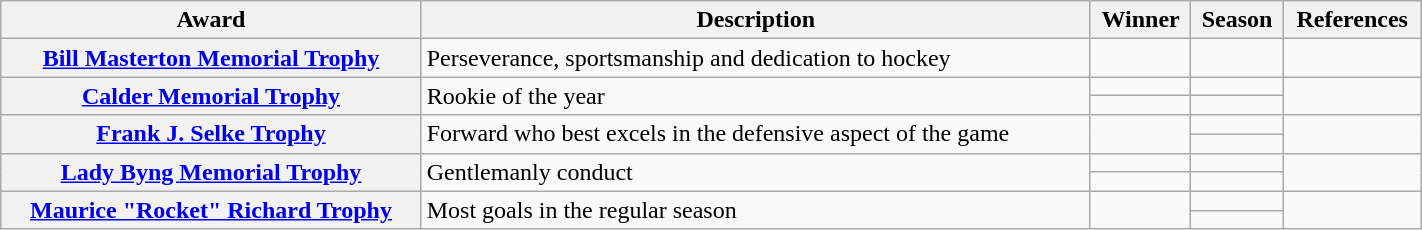<table class="wikitable sortable" width="75%">
<tr>
<th scope="col">Award</th>
<th scope="col" class="unsortable">Description</th>
<th scope="col">Winner</th>
<th scope="col">Season</th>
<th scope="col" class="unsortable">References</th>
</tr>
<tr>
<th scope="row"><a href='#'>Bill Masterton Memorial Trophy</a></th>
<td>Perseverance, sportsmanship and dedication to hockey</td>
<td></td>
<td></td>
<td></td>
</tr>
<tr>
<th scope="row" rowspan="2"><a href='#'>Calder Memorial Trophy</a></th>
<td rowspan="2">Rookie of the year</td>
<td></td>
<td></td>
<td rowspan="2"></td>
</tr>
<tr>
<td></td>
<td></td>
</tr>
<tr>
<th scope="row" rowspan="2"><a href='#'>Frank J. Selke Trophy</a></th>
<td rowspan="2">Forward who best excels in the defensive aspect of the game</td>
<td rowspan="2"></td>
<td></td>
<td rowspan="2"></td>
</tr>
<tr>
<td></td>
</tr>
<tr>
<th scope="row" rowspan="2"><a href='#'>Lady Byng Memorial Trophy</a></th>
<td rowspan="2">Gentlemanly conduct</td>
<td></td>
<td></td>
<td rowspan="2"></td>
</tr>
<tr>
<td></td>
<td></td>
</tr>
<tr>
<th scope="row" rowspan="2"><a href='#'>Maurice "Rocket" Richard Trophy</a></th>
<td rowspan="2">Most goals in the regular season</td>
<td rowspan="2"></td>
<td></td>
<td rowspan="2"></td>
</tr>
<tr>
<td></td>
</tr>
</table>
